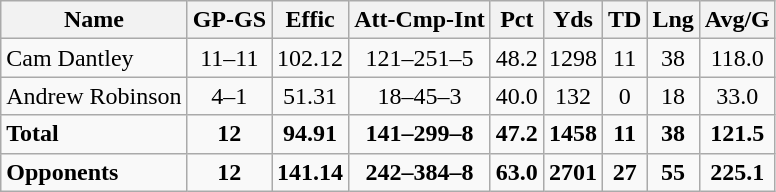<table class="wikitable" style="white-space:nowrap;">
<tr>
<th>Name</th>
<th>GP-GS</th>
<th>Effic</th>
<th>Att-Cmp-Int</th>
<th>Pct</th>
<th>Yds</th>
<th>TD</th>
<th>Lng</th>
<th>Avg/G</th>
</tr>
<tr>
<td>Cam Dantley</td>
<td align="center">11–11</td>
<td align="center">102.12</td>
<td align="center">121–251–5</td>
<td align="center">48.2</td>
<td align="center">1298</td>
<td align="center">11</td>
<td align="center">38</td>
<td align="center">118.0</td>
</tr>
<tr>
<td>Andrew Robinson</td>
<td align="center">4–1</td>
<td align="center">51.31</td>
<td align="center">18–45–3</td>
<td align="center">40.0</td>
<td align="center">132</td>
<td align="center">0</td>
<td align="center">18</td>
<td align="center">33.0</td>
</tr>
<tr>
<td><strong>Total</strong></td>
<td align="center"><strong>12</strong></td>
<td align="center"><strong>94.91</strong></td>
<td align="center"><strong>141–299–8</strong></td>
<td align="center"><strong>47.2</strong></td>
<td align="center"><strong>1458</strong></td>
<td align="center"><strong>11</strong></td>
<td align="center"><strong>38</strong></td>
<td align="center"><strong>121.5</strong></td>
</tr>
<tr>
<td><strong>Opponents</strong></td>
<td align="center"><strong>12</strong></td>
<td align="center"><strong>141.14</strong></td>
<td align="center"><strong>242–384–8</strong></td>
<td align="center"><strong>63.0</strong></td>
<td align="center"><strong>2701</strong></td>
<td align="center"><strong>27</strong></td>
<td align="center"><strong>55</strong></td>
<td align="center"><strong>225.1</strong></td>
</tr>
</table>
